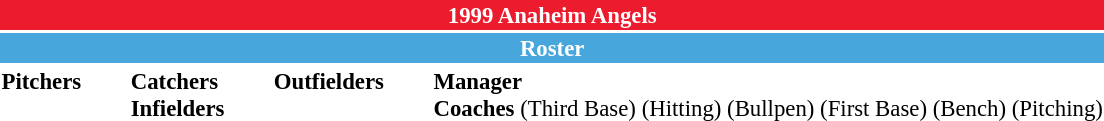<table class="toccolours" style="font-size: 95%;">
<tr>
<th colspan="10" style="background-color: #ED1B2E; color: white; text-align: center;">1999 Anaheim Angels</th>
</tr>
<tr>
<td colspan="10" style="background-color:#47A6DC; color: white; text-align: center;"><strong>Roster</strong></td>
</tr>
<tr>
<td valign="top"><strong>Pitchers</strong><br>


















</td>
<td width="25px"></td>
<td valign="top"><strong>Catchers</strong><br>




<strong>Infielders</strong>








</td>
<td width="25px"></td>
<td valign="top"><strong>Outfielders</strong><br>








</td>
<td width="25px"></td>
<td valign="top"><strong>Manager</strong><br>

<strong>Coaches</strong>
 (Third Base)
 (Hitting)
 (Bullpen)
 (First Base)
 (Bench)
 (Pitching)</td>
</tr>
</table>
